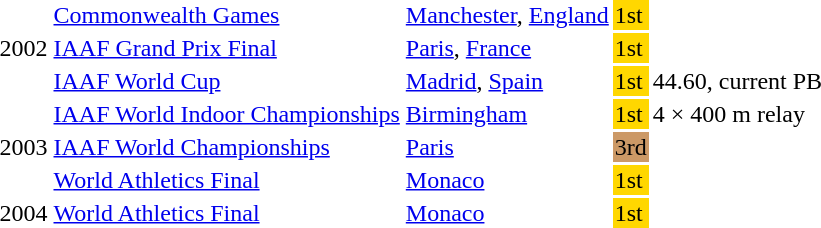<table>
<tr>
<td rowspan=3>2002</td>
<td><a href='#'>Commonwealth Games</a></td>
<td><a href='#'>Manchester</a>, <a href='#'>England</a></td>
<td bgcolor="gold">1st</td>
<td></td>
</tr>
<tr>
<td><a href='#'>IAAF Grand Prix Final</a></td>
<td><a href='#'>Paris</a>, <a href='#'>France</a></td>
<td bgcolor="gold">1st</td>
<td></td>
</tr>
<tr>
<td><a href='#'>IAAF World Cup</a></td>
<td><a href='#'>Madrid</a>, <a href='#'>Spain</a></td>
<td bgcolor="gold">1st</td>
<td>44.60, current PB</td>
</tr>
<tr>
<td rowspan=3>2003</td>
<td><a href='#'>IAAF World Indoor Championships</a></td>
<td><a href='#'>Birmingham</a></td>
<td bgcolor="gold">1st</td>
<td>4 × 400 m relay</td>
</tr>
<tr>
<td><a href='#'>IAAF World Championships</a></td>
<td><a href='#'>Paris</a></td>
<td bgcolor="cc9966">3rd</td>
<td></td>
</tr>
<tr>
<td><a href='#'>World Athletics Final</a></td>
<td><a href='#'>Monaco</a></td>
<td bgcolor="gold">1st</td>
<td></td>
</tr>
<tr>
<td>2004</td>
<td><a href='#'>World Athletics Final</a></td>
<td><a href='#'>Monaco</a></td>
<td bgcolor="gold">1st</td>
<td></td>
</tr>
</table>
